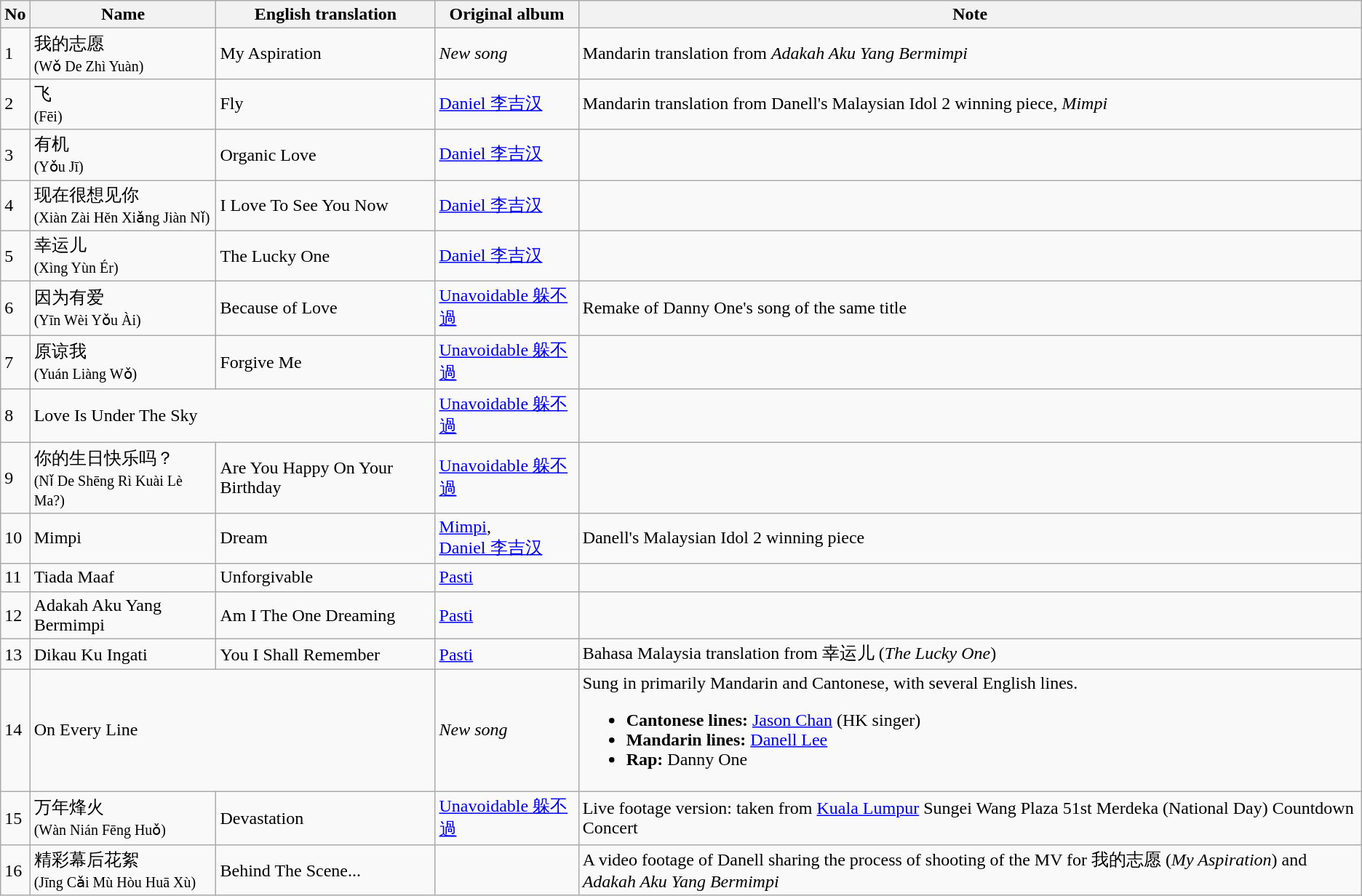<table class="wikitable">
<tr>
<th><strong>No</strong></th>
<th><strong>Name</strong></th>
<th><strong>English translation</strong></th>
<th><strong>Original album</strong></th>
<th><strong>Note</strong></th>
</tr>
<tr>
<td>1</td>
<td>我的志愿<br><small>(Wǒ De Zhì Yuàn)</small></td>
<td>My Aspiration</td>
<td><em>New song</em></td>
<td>Mandarin translation from <em>Adakah Aku Yang Bermimpi</em></td>
</tr>
<tr>
<td>2</td>
<td>飞<br><small>(Fēi)</small></td>
<td>Fly</td>
<td><a href='#'>Daniel 李吉汉</a></td>
<td>Mandarin translation from Danell's Malaysian Idol 2 winning piece, <em>Mimpi</em></td>
</tr>
<tr>
<td>3</td>
<td>有机<br><small>(Yǒu Jī)</small></td>
<td>Organic Love</td>
<td><a href='#'>Daniel 李吉汉</a></td>
<td> </td>
</tr>
<tr>
<td>4</td>
<td>现在很想见你<br><small>(Xiàn Zài Hěn Xiǎng Jiàn Nǐ)</small></td>
<td>I Love To See You Now</td>
<td><a href='#'>Daniel 李吉汉</a></td>
<td> </td>
</tr>
<tr>
<td>5</td>
<td>幸运儿<br><small>(Xìng Yùn Ér)</small></td>
<td>The Lucky One</td>
<td><a href='#'>Daniel 李吉汉</a></td>
<td> </td>
</tr>
<tr>
<td>6</td>
<td>因为有爱<br><small>(Yīn Wèi Yǒu Ài)</small></td>
<td>Because of Love</td>
<td><a href='#'>Unavoidable 躲不過</a></td>
<td>Remake of Danny One's song of the same title</td>
</tr>
<tr>
<td>7</td>
<td>原谅我<br><small>(Yuán Liàng Wǒ)</small></td>
<td>Forgive Me</td>
<td><a href='#'>Unavoidable 躲不過</a></td>
<td> </td>
</tr>
<tr>
<td>8</td>
<td colspan=2>Love Is Under The Sky</td>
<td><a href='#'>Unavoidable 躲不過</a></td>
<td> </td>
</tr>
<tr>
<td>9</td>
<td>你的生日快乐吗？<br><small>(Nǐ De Shēng Rì Kuài Lè Ma?)</small></td>
<td>Are You Happy On Your Birthday</td>
<td><a href='#'>Unavoidable 躲不過</a></td>
<td> </td>
</tr>
<tr>
<td>10</td>
<td>Mimpi</td>
<td>Dream</td>
<td><a href='#'>Mimpi</a>,<br><a href='#'>Daniel 李吉汉</a></td>
<td>Danell's Malaysian Idol 2 winning piece</td>
</tr>
<tr>
<td>11</td>
<td>Tiada Maaf</td>
<td>Unforgivable</td>
<td><a href='#'>Pasti</a></td>
<td> </td>
</tr>
<tr>
<td>12</td>
<td>Adakah Aku Yang Bermimpi</td>
<td>Am I The One Dreaming</td>
<td><a href='#'>Pasti</a></td>
<td> </td>
</tr>
<tr>
<td>13</td>
<td>Dikau Ku Ingati</td>
<td>You I Shall Remember</td>
<td><a href='#'>Pasti</a></td>
<td>Bahasa Malaysia translation from 幸运儿 (<em>The Lucky One</em>)</td>
</tr>
<tr>
<td>14</td>
<td colspan=2>On Every Line</td>
<td><em>New song</em></td>
<td>Sung in primarily Mandarin and Cantonese, with several English lines.<br><ul><li><strong>Cantonese lines:</strong> <a href='#'>Jason Chan</a> (HK singer)</li><li><strong>Mandarin lines:</strong> <a href='#'>Danell Lee</a></li><li><strong>Rap:</strong> Danny One</li></ul></td>
</tr>
<tr>
<td>15</td>
<td>万年烽火<br><small>(Wàn Nián Fēng Huǒ)</small></td>
<td>Devastation</td>
<td><a href='#'>Unavoidable 躲不過</a></td>
<td>Live footage version: taken from <a href='#'>Kuala Lumpur</a> Sungei Wang Plaza 51st Merdeka (National Day) Countdown Concert</td>
</tr>
<tr>
<td>16</td>
<td>精彩幕后花絮<br><small>(Jīng Cǎi Mù Hòu Huā Xù)</small></td>
<td>Behind The Scene...</td>
<td> </td>
<td>A video footage of Danell sharing the process of shooting of the MV for 我的志愿 (<em>My Aspiration</em>) and <em>Adakah Aku Yang Bermimpi</em></td>
</tr>
</table>
